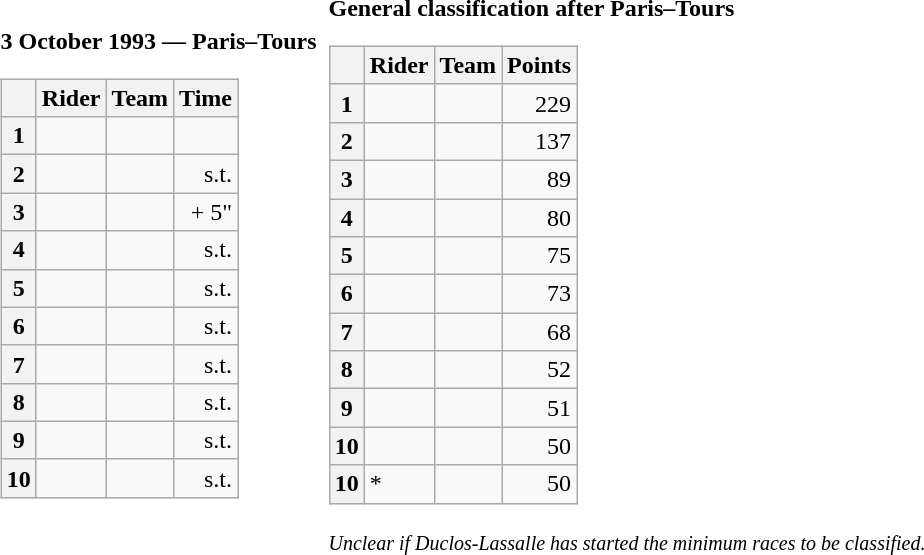<table>
<tr>
<td><strong>3 October 1993 — Paris–Tours </strong><br><table class="wikitable">
<tr>
<th></th>
<th>Rider</th>
<th>Team</th>
<th>Time</th>
</tr>
<tr>
<th>1</th>
<td></td>
<td></td>
<td align="right"></td>
</tr>
<tr>
<th>2</th>
<td> </td>
<td></td>
<td align="right">s.t.</td>
</tr>
<tr>
<th>3</th>
<td></td>
<td></td>
<td align="right">+ 5"</td>
</tr>
<tr>
<th>4</th>
<td></td>
<td></td>
<td align="right">s.t.</td>
</tr>
<tr>
<th>5</th>
<td></td>
<td></td>
<td align="right">s.t.</td>
</tr>
<tr>
<th>6</th>
<td></td>
<td></td>
<td align="right">s.t.</td>
</tr>
<tr>
<th>7</th>
<td></td>
<td></td>
<td align="right">s.t.</td>
</tr>
<tr>
<th>8</th>
<td></td>
<td></td>
<td align="right">s.t.</td>
</tr>
<tr>
<th>9</th>
<td></td>
<td></td>
<td align="right">s.t.</td>
</tr>
<tr>
<th>10</th>
<td></td>
<td></td>
<td align="right">s.t.</td>
</tr>
</table>
</td>
<td></td>
<td><strong>General classification after Paris–Tours</strong><br><table class="wikitable">
<tr>
<th></th>
<th>Rider</th>
<th>Team</th>
<th>Points</th>
</tr>
<tr>
<th>1</th>
<td> </td>
<td></td>
<td align="right">229</td>
</tr>
<tr>
<th>2</th>
<td></td>
<td></td>
<td align="right">137</td>
</tr>
<tr>
<th>3</th>
<td></td>
<td></td>
<td align="right">89</td>
</tr>
<tr>
<th>4</th>
<td></td>
<td></td>
<td align="right">80</td>
</tr>
<tr>
<th>5</th>
<td></td>
<td></td>
<td align="right">75</td>
</tr>
<tr>
<th>6</th>
<td></td>
<td></td>
<td align="right">73</td>
</tr>
<tr>
<th>7</th>
<td></td>
<td></td>
<td align="right">68</td>
</tr>
<tr>
<th>8</th>
<td></td>
<td></td>
<td align="right">52</td>
</tr>
<tr>
<th>9</th>
<td></td>
<td></td>
<td align="right">51</td>
</tr>
<tr>
<th>10</th>
<td></td>
<td></td>
<td align="right">50</td>
</tr>
<tr>
<th>10</th>
<td>*</td>
<td></td>
<td align="right">50</td>
</tr>
</table>
<em><small>Unclear if Duclos-Lassalle has started the minimum races to be classified.</small></em></td>
</tr>
</table>
